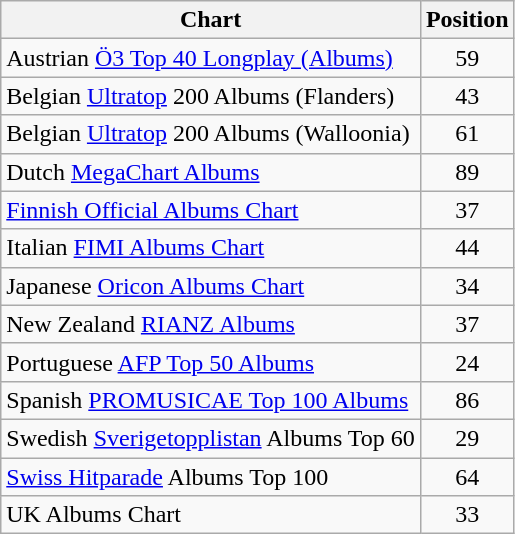<table class="wikitable" style="text-align:center;">
<tr>
<th>Chart</th>
<th>Position</th>
</tr>
<tr>
<td align="left">Austrian <a href='#'>Ö3 Top 40 Longplay (Albums)</a></td>
<td>59</td>
</tr>
<tr>
<td align="left">Belgian <a href='#'>Ultratop</a> 200 Albums (Flanders)</td>
<td>43</td>
</tr>
<tr>
<td align="left">Belgian <a href='#'>Ultratop</a> 200 Albums (Walloonia)</td>
<td>61</td>
</tr>
<tr>
<td align="left">Dutch <a href='#'>MegaChart Albums</a></td>
<td>89</td>
</tr>
<tr>
<td align="left"><a href='#'>Finnish Official Albums Chart</a></td>
<td>37</td>
</tr>
<tr>
<td align="left">Italian <a href='#'>FIMI Albums Chart</a></td>
<td>44</td>
</tr>
<tr>
<td align="left">Japanese <a href='#'>Oricon Albums Chart</a></td>
<td>34</td>
</tr>
<tr>
<td align="left">New Zealand <a href='#'>RIANZ Albums</a></td>
<td>37</td>
</tr>
<tr>
<td align="left">Portuguese <a href='#'>AFP Top 50 Albums</a></td>
<td>24</td>
</tr>
<tr>
<td align="left">Spanish <a href='#'>PROMUSICAE Top 100 Albums</a></td>
<td>86</td>
</tr>
<tr>
<td align="left">Swedish <a href='#'>Sverigetopplistan</a> Albums Top 60</td>
<td>29</td>
</tr>
<tr>
<td align="left"><a href='#'>Swiss Hitparade</a> Albums Top 100</td>
<td>64</td>
</tr>
<tr>
<td align="left">UK Albums Chart</td>
<td>33</td>
</tr>
</table>
